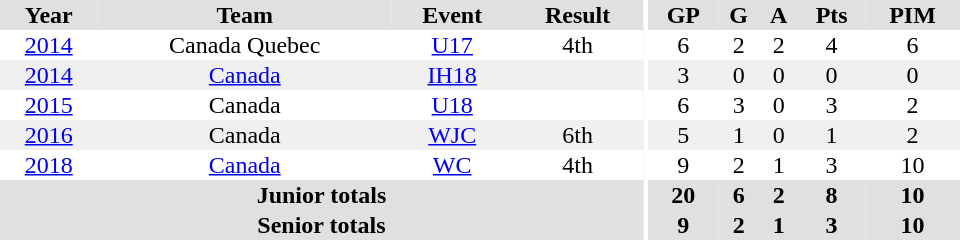<table border="0" cellpadding="1" cellspacing="0" ID="Table3" style="text-align:center; width:40em;">
<tr bgcolor="#e0e0e0">
<th>Year</th>
<th>Team</th>
<th>Event</th>
<th>Result</th>
<th rowspan="100" bgcolor="#ffffff"></th>
<th>GP</th>
<th>G</th>
<th>A</th>
<th>Pts</th>
<th>PIM</th>
</tr>
<tr>
<td><a href='#'>2014</a></td>
<td>Canada Quebec</td>
<td><a href='#'>U17</a></td>
<td>4th</td>
<td>6</td>
<td>2</td>
<td>2</td>
<td>4</td>
<td>6</td>
</tr>
<tr bgcolor="#f0f0f0">
<td><a href='#'>2014</a></td>
<td><a href='#'>Canada</a></td>
<td><a href='#'>IH18</a></td>
<td></td>
<td>3</td>
<td>0</td>
<td>0</td>
<td>0</td>
<td>0</td>
</tr>
<tr>
<td><a href='#'>2015</a></td>
<td>Canada</td>
<td><a href='#'>U18</a></td>
<td></td>
<td>6</td>
<td>3</td>
<td>0</td>
<td>3</td>
<td>2</td>
</tr>
<tr bgcolor="#f0f0f0">
<td><a href='#'>2016</a></td>
<td>Canada</td>
<td><a href='#'>WJC</a></td>
<td>6th</td>
<td>5</td>
<td>1</td>
<td>0</td>
<td>1</td>
<td>2</td>
</tr>
<tr>
<td><a href='#'>2018</a></td>
<td><a href='#'>Canada</a></td>
<td><a href='#'>WC</a></td>
<td>4th</td>
<td>9</td>
<td>2</td>
<td>1</td>
<td>3</td>
<td>10</td>
</tr>
<tr bgcolor="#e0e0e0">
<th colspan="4">Junior totals</th>
<th>20</th>
<th>6</th>
<th>2</th>
<th>8</th>
<th>10</th>
</tr>
<tr bgcolor="#e0e0e0">
<th colspan="4">Senior totals</th>
<th>9</th>
<th>2</th>
<th>1</th>
<th>3</th>
<th>10</th>
</tr>
</table>
